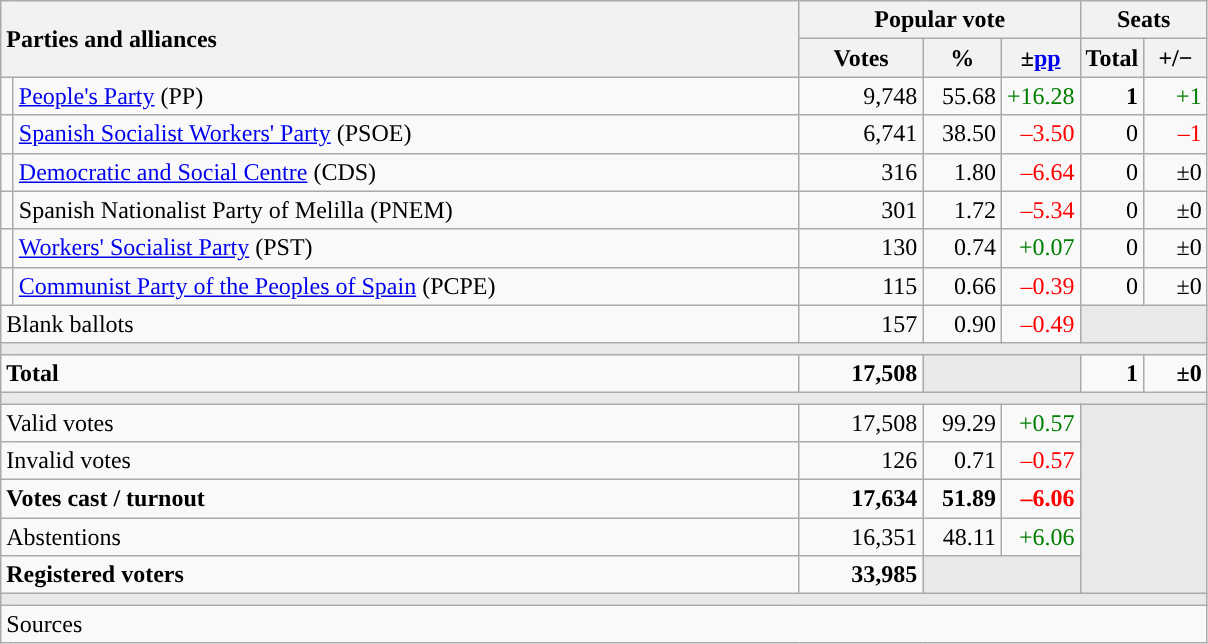<table class="wikitable" style="text-align:right;">
<tr>
<th style="text-align:left;" rowspan="2" colspan="2" width="525">Parties and alliances</th>
<th colspan="3">Popular vote</th>
<th colspan="2">Seats</th>
</tr>
<tr>
<th width="75">Votes</th>
<th width="45">%</th>
<th width="45">±<a href='#'>pp</a></th>
<th width="35">Total</th>
<th width="35">+/−</th>
</tr>
<tr>
<td style="color:inherit;background:"></td>
<td align="left"><a href='#'>People's Party</a> (PP)</td>
<td>9,748</td>
<td>55.68</td>
<td style="color:green;">+16.28</td>
<td><strong>1</strong></td>
<td style="color:green;">+1</td>
</tr>
<tr>
<td width="1" style="color:inherit;background:"></td>
<td align="left"><a href='#'>Spanish Socialist Workers' Party</a> (PSOE)</td>
<td>6,741</td>
<td>38.50</td>
<td style="color:red;">–3.50</td>
<td>0</td>
<td style="color:red;">–1</td>
</tr>
<tr>
<td style="color:inherit;background:"></td>
<td align="left"><a href='#'>Democratic and Social Centre</a> (CDS)</td>
<td>316</td>
<td>1.80</td>
<td style="color:red;">–6.64</td>
<td>0</td>
<td>±0</td>
</tr>
<tr>
<td style="color:inherit;background:"></td>
<td align="left">Spanish Nationalist Party of Melilla (PNEM)</td>
<td>301</td>
<td>1.72</td>
<td style="color:red;">–5.34</td>
<td>0</td>
<td>±0</td>
</tr>
<tr>
<td style="color:inherit;background:"></td>
<td align="left"><a href='#'>Workers' Socialist Party</a> (PST)</td>
<td>130</td>
<td>0.74</td>
<td style="color:green;">+0.07</td>
<td>0</td>
<td>±0</td>
</tr>
<tr>
<td style="color:inherit;background:"></td>
<td align="left"><a href='#'>Communist Party of the Peoples of Spain</a> (PCPE)</td>
<td>115</td>
<td>0.66</td>
<td style="color:red;">–0.39</td>
<td>0</td>
<td>±0</td>
</tr>
<tr>
<td align="left" colspan="2">Blank ballots</td>
<td>157</td>
<td>0.90</td>
<td style="color:red;">–0.49</td>
<td bgcolor="#E9E9E9" colspan="2"></td>
</tr>
<tr>
<td colspan="7" bgcolor="#E9E9E9"></td>
</tr>
<tr style="font-weight:bold;">
<td align="left" colspan="2">Total</td>
<td>17,508</td>
<td bgcolor="#E9E9E9" colspan="2"></td>
<td>1</td>
<td>±0</td>
</tr>
<tr>
<td colspan="7" bgcolor="#E9E9E9"></td>
</tr>
<tr>
<td align="left" colspan="2">Valid votes</td>
<td>17,508</td>
<td>99.29</td>
<td style="color:green;">+0.57</td>
<td bgcolor="#E9E9E9" colspan="2" rowspan="5"></td>
</tr>
<tr>
<td align="left" colspan="2">Invalid votes</td>
<td>126</td>
<td>0.71</td>
<td style="color:red;">–0.57</td>
</tr>
<tr style="font-weight:bold;">
<td align="left" colspan="2">Votes cast / turnout</td>
<td>17,634</td>
<td>51.89</td>
<td style="color:red;">–6.06</td>
</tr>
<tr>
<td align="left" colspan="2">Abstentions</td>
<td>16,351</td>
<td>48.11</td>
<td style="color:green;">+6.06</td>
</tr>
<tr style="font-weight:bold;">
<td align="left" colspan="2">Registered voters</td>
<td>33,985</td>
<td bgcolor="#E9E9E9" colspan="2"></td>
</tr>
<tr>
<td colspan="7" bgcolor="#E9E9E9"></td>
</tr>
<tr>
<td align="left" colspan="7">Sources</td>
</tr>
</table>
